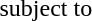<table>
<tr>
<td colspan="2"></td>
<td></td>
</tr>
<tr>
<td>subject to</td>
<td></td>
<td></td>
</tr>
<tr>
<td></td>
<td></td>
<td></td>
</tr>
</table>
